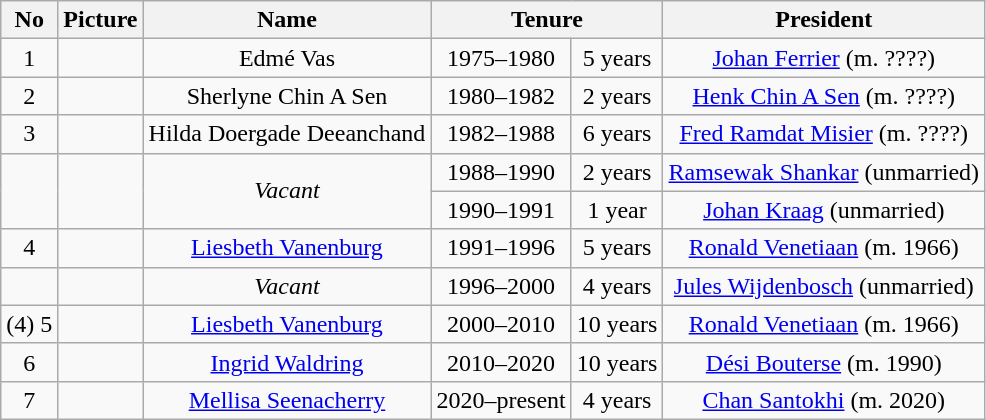<table class="wikitable" style="text-align:center;">
<tr>
<th>No</th>
<th>Picture</th>
<th>Name</th>
<th colspan=2>Tenure</th>
<th>President </th>
</tr>
<tr>
<td>1</td>
<td></td>
<td>Edmé Vas</td>
<td>1975–1980</td>
<td>5 years</td>
<td><a href='#'>Johan Ferrier</a> (m. ????)</td>
</tr>
<tr>
<td>2</td>
<td></td>
<td>Sherlyne Chin A Sen</td>
<td>1980–1982</td>
<td>2 years</td>
<td><a href='#'>Henk Chin A Sen</a> (m. ????)</td>
</tr>
<tr>
<td>3</td>
<td></td>
<td>Hilda Doergade Deeanchand</td>
<td>1982–1988</td>
<td>6 years</td>
<td><a href='#'>Fred Ramdat Misier</a> (m. ????)</td>
</tr>
<tr>
<td rowspan=2></td>
<td rowspan=2></td>
<td rowspan=2><em>Vacant</em></td>
<td>1988–1990</td>
<td>2 years</td>
<td><a href='#'>Ramsewak Shankar</a> (unmarried)</td>
</tr>
<tr>
<td>1990–1991</td>
<td>1 year</td>
<td><a href='#'>Johan Kraag</a> (unmarried)</td>
</tr>
<tr>
<td>4</td>
<td></td>
<td><a href='#'>Liesbeth Vanenburg</a></td>
<td>1991–1996</td>
<td>5 years</td>
<td><a href='#'>Ronald Venetiaan</a> (m. 1966)</td>
</tr>
<tr>
<td></td>
<td></td>
<td><em>Vacant</em></td>
<td>1996–2000</td>
<td>4 years</td>
<td><a href='#'>Jules Wijdenbosch</a> (unmarried)</td>
</tr>
<tr>
<td>(4) 5</td>
<td></td>
<td><a href='#'>Liesbeth Vanenburg</a></td>
<td>2000–2010</td>
<td>10 years</td>
<td><a href='#'>Ronald Venetiaan</a> (m. 1966)</td>
</tr>
<tr>
<td>6</td>
<td></td>
<td><a href='#'>Ingrid Waldring</a></td>
<td>2010–2020</td>
<td>10 years</td>
<td><a href='#'>Dési Bouterse</a> (m. 1990)</td>
</tr>
<tr>
<td>7</td>
<td></td>
<td><a href='#'>Mellisa Seenacherry</a></td>
<td>2020–present</td>
<td>4 years</td>
<td><a href='#'>Chan Santokhi</a> (m. 2020)</td>
</tr>
</table>
